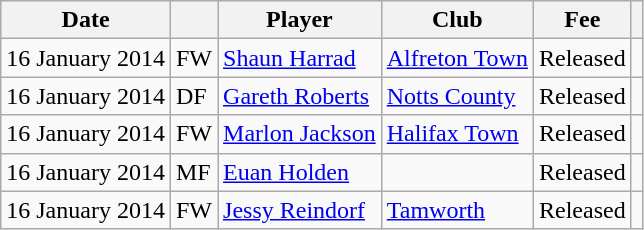<table class="wikitable plainrowheaders">
<tr>
<th scope=col>Date</th>
<th scope=col></th>
<th scope=col>Player</th>
<th scope=col>Club</th>
<th scope=col>Fee</th>
<th scope=col class=unsortable></th>
</tr>
<tr>
<td>16 January 2014</td>
<td>FW</td>
<td><a href='#'>Shaun Harrad</a></td>
<td><a href='#'>Alfreton Town</a></td>
<td>Released</td>
<td></td>
</tr>
<tr>
<td>16 January 2014</td>
<td>DF</td>
<td><a href='#'>Gareth Roberts</a></td>
<td><a href='#'>Notts County</a></td>
<td>Released</td>
<td></td>
</tr>
<tr>
<td>16 January 2014</td>
<td>FW</td>
<td><a href='#'>Marlon Jackson</a></td>
<td><a href='#'>Halifax Town</a></td>
<td>Released</td>
<td></td>
</tr>
<tr>
<td>16 January 2014</td>
<td>MF</td>
<td><a href='#'>Euan Holden</a></td>
<td></td>
<td>Released</td>
<td></td>
</tr>
<tr>
<td>16 January 2014</td>
<td>FW</td>
<td><a href='#'>Jessy Reindorf</a></td>
<td><a href='#'>Tamworth</a></td>
<td>Released</td>
<td></td>
</tr>
</table>
